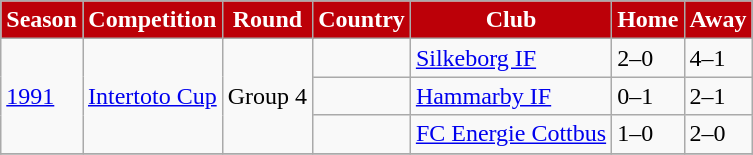<table class="wikitable">
<tr>
<th style="color:#FFFFFF; background:#BC0008;">Season</th>
<th style="color:#FFFFFF; background:#BC0008;">Competition</th>
<th style="color:#FFFFFF; background:#BC0008;">Round</th>
<th style="color:#FFFFFF; background:#BC0008;">Country</th>
<th style="color:#FFFFFF; background:#BC0008;">Club</th>
<th style="color:#FFFFFF; background:#BC0008;">Home</th>
<th style="color:#FFFFFF; background:#BC0008;">Away</th>
</tr>
<tr>
<td rowspan="3"><a href='#'>1991</a></td>
<td rowspan="3"><a href='#'>Intertoto Cup</a></td>
<td rowspan="3">Group 4</td>
<td></td>
<td><a href='#'>Silkeborg IF</a></td>
<td>2–0</td>
<td>4–1</td>
</tr>
<tr>
<td></td>
<td><a href='#'>Hammarby IF</a></td>
<td>0–1</td>
<td>2–1</td>
</tr>
<tr>
<td></td>
<td><a href='#'>FC Energie Cottbus</a></td>
<td>1–0</td>
<td>2–0</td>
</tr>
<tr>
</tr>
</table>
